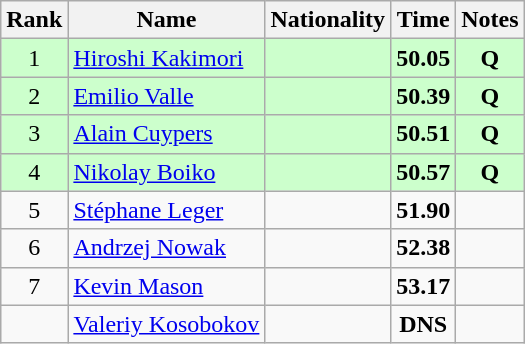<table class="wikitable sortable" style="text-align:center">
<tr>
<th>Rank</th>
<th>Name</th>
<th>Nationality</th>
<th>Time</th>
<th>Notes</th>
</tr>
<tr bgcolor=ccffcc>
<td>1</td>
<td align=left><a href='#'>Hiroshi Kakimori</a></td>
<td align=left></td>
<td><strong>50.05</strong></td>
<td><strong>Q</strong></td>
</tr>
<tr bgcolor=ccffcc>
<td>2</td>
<td align=left><a href='#'>Emilio Valle</a></td>
<td align=left></td>
<td><strong>50.39</strong></td>
<td><strong>Q</strong></td>
</tr>
<tr bgcolor=ccffcc>
<td>3</td>
<td align=left><a href='#'>Alain Cuypers</a></td>
<td align=left></td>
<td><strong>50.51</strong></td>
<td><strong>Q</strong></td>
</tr>
<tr bgcolor=ccffcc>
<td>4</td>
<td align=left><a href='#'>Nikolay Boiko</a></td>
<td align=left></td>
<td><strong>50.57</strong></td>
<td><strong>Q</strong></td>
</tr>
<tr>
<td>5</td>
<td align=left><a href='#'>Stéphane Leger</a></td>
<td align=left></td>
<td><strong>51.90</strong></td>
<td></td>
</tr>
<tr>
<td>6</td>
<td align=left><a href='#'>Andrzej Nowak</a></td>
<td align=left></td>
<td><strong>52.38</strong></td>
<td></td>
</tr>
<tr>
<td>7</td>
<td align=left><a href='#'>Kevin Mason</a></td>
<td align=left></td>
<td><strong>53.17</strong></td>
<td></td>
</tr>
<tr>
<td></td>
<td align=left><a href='#'>Valeriy Kosobokov</a></td>
<td align=left></td>
<td><strong>DNS</strong></td>
<td></td>
</tr>
</table>
